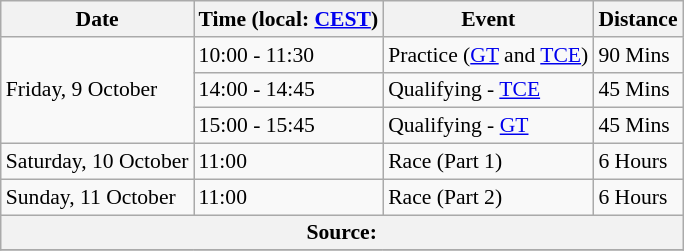<table class="wikitable" style="font-size: 90%;">
<tr>
<th>Date</th>
<th>Time (local: <a href='#'>CEST</a>)</th>
<th>Event</th>
<th>Distance</th>
</tr>
<tr>
<td rowspan=3>Friday, 9 October</td>
<td>10:00 - 11:30</td>
<td>Practice (<a href='#'>GT</a> and <a href='#'>TCE</a>)</td>
<td>90 Mins</td>
</tr>
<tr>
<td>14:00 - 14:45</td>
<td>Qualifying - <a href='#'>TCE</a></td>
<td>45 Mins</td>
</tr>
<tr>
<td>15:00 - 15:45</td>
<td>Qualifying - <a href='#'>GT</a></td>
<td>45 Mins</td>
</tr>
<tr>
<td>Saturday, 10 October</td>
<td>11:00</td>
<td>Race (Part 1)</td>
<td>6 Hours</td>
</tr>
<tr>
<td>Sunday, 11 October</td>
<td>11:00</td>
<td>Race (Part 2)</td>
<td>6 Hours</td>
</tr>
<tr>
<th colspan=4>Source:</th>
</tr>
<tr>
</tr>
</table>
